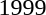<table>
<tr>
<td>1999</td>
<td></td>
<td></td>
<td></td>
</tr>
</table>
